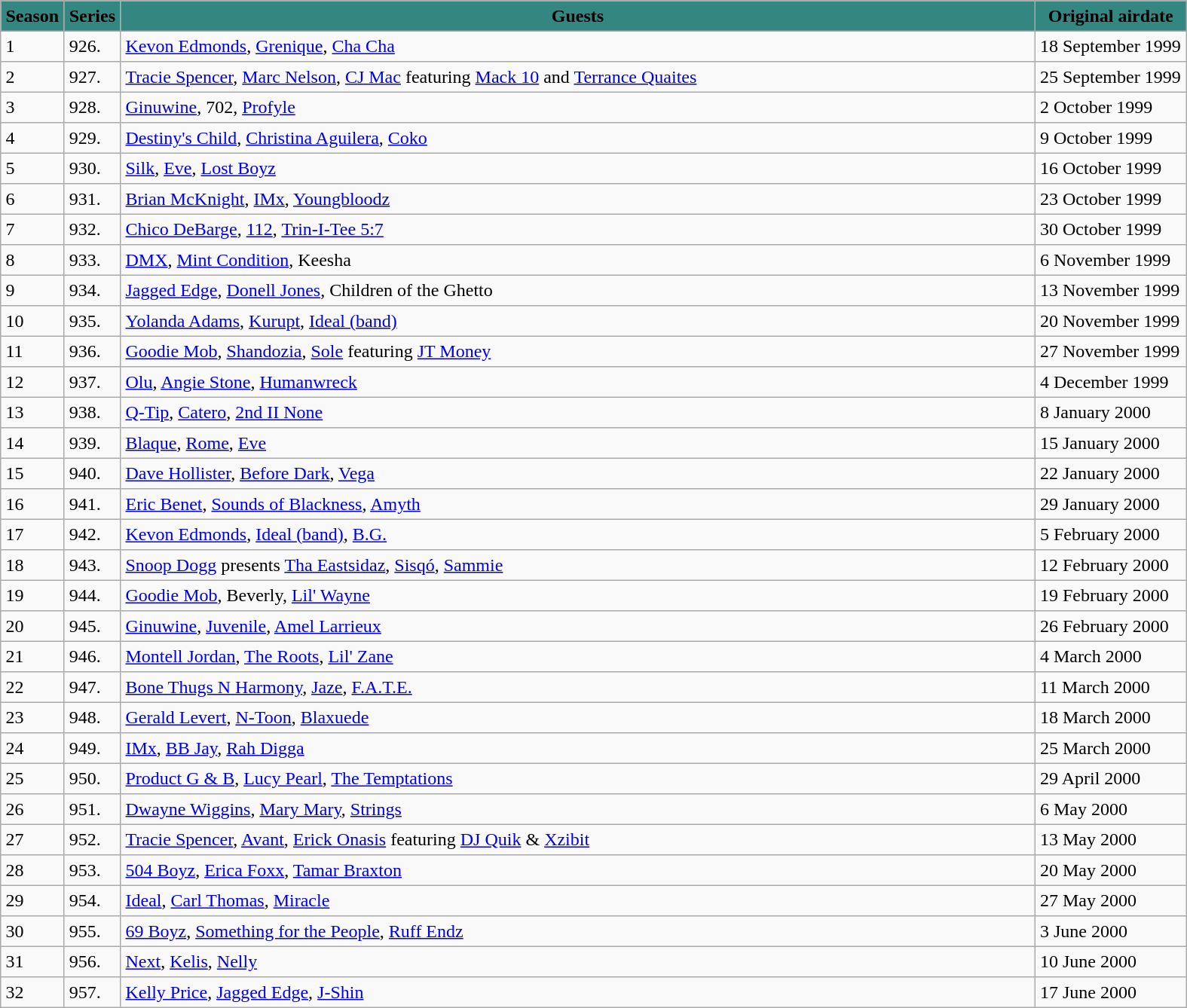<table class="toccolours" border="2" cellpadding="4" cellspacing="0" style="margin: 1em 1em 1em 0; background: #f9f9f9; border: 1px #aaa solid; border-collapse: collapse">
<tr style="vertical-align: top; text-align: center; background-color:#348781">
<th><strong>Season</strong></th>
<th><strong>Series</strong></th>
<th style="width:800px;"><strong>Guests</strong></th>
<th style="width:125px;"><strong>Original airdate</strong></th>
</tr>
<tr>
<td>1</td>
<td>926.</td>
<td><a href='#'>Kevon Edmonds</a>, <a href='#'>Grenique</a>, <a href='#'>Cha Cha</a></td>
<td>18 September 1999</td>
</tr>
<tr>
<td>2</td>
<td>927.</td>
<td><a href='#'>Tracie Spencer</a>, <a href='#'>Marc Nelson</a>, <a href='#'>CJ Mac</a> featuring <a href='#'>Mack 10</a> and <a href='#'>Terrance Quaites</a></td>
<td>25 September 1999</td>
</tr>
<tr>
<td>3</td>
<td>928.</td>
<td><a href='#'>Ginuwine</a>, 702, <a href='#'>Profyle</a></td>
<td>2 October 1999</td>
</tr>
<tr>
<td>4</td>
<td>929.</td>
<td><a href='#'>Destiny's Child</a>, <a href='#'>Christina Aguilera</a>, <a href='#'>Coko</a></td>
<td>9 October 1999</td>
</tr>
<tr>
<td>5</td>
<td>930.</td>
<td><a href='#'>Silk</a>, <a href='#'>Eve</a>, <a href='#'>Lost Boyz</a></td>
<td>16 October 1999</td>
</tr>
<tr>
<td>6</td>
<td>931.</td>
<td><a href='#'>Brian McKnight</a>, <a href='#'>IMx</a>, <a href='#'>Youngbloodz</a></td>
<td>23 October 1999</td>
</tr>
<tr>
<td>7</td>
<td>932.</td>
<td><a href='#'>Chico DeBarge</a>, <a href='#'>112</a>, <a href='#'>Trin-I-Tee 5:7</a></td>
<td>30 October 1999</td>
</tr>
<tr>
<td>8</td>
<td>933.</td>
<td><a href='#'>DMX</a>, <a href='#'>Mint Condition</a>, Keesha</td>
<td>6 November 1999</td>
</tr>
<tr>
<td>9</td>
<td>934.</td>
<td><a href='#'>Jagged Edge</a>, <a href='#'>Donell Jones</a>, Children of the Ghetto</td>
<td>13 November 1999</td>
</tr>
<tr>
<td>10</td>
<td>935.</td>
<td><a href='#'>Yolanda Adams</a>, <a href='#'>Kurupt</a>, <a href='#'>Ideal (band)</a></td>
<td>20 November 1999</td>
</tr>
<tr>
<td>11</td>
<td>936.</td>
<td><a href='#'>Goodie Mob</a>, <a href='#'>Shandozia</a>, <a href='#'>Sole</a> featuring <a href='#'>JT Money</a></td>
<td>27 November 1999</td>
</tr>
<tr>
<td>12</td>
<td>937.</td>
<td><a href='#'>Olu</a>, <a href='#'>Angie Stone</a>, <a href='#'>Humanwreck</a></td>
<td>4 December 1999</td>
</tr>
<tr>
<td>13</td>
<td>938.</td>
<td><a href='#'>Q-Tip</a>, <a href='#'>Catero</a>, <a href='#'>2nd II None</a></td>
<td>8 January 2000</td>
</tr>
<tr>
<td>14</td>
<td>939.</td>
<td><a href='#'>Blaque</a>, <a href='#'>Rome</a>, <a href='#'>Eve</a></td>
<td>15 January 2000</td>
</tr>
<tr>
<td>15</td>
<td>940.</td>
<td><a href='#'>Dave Hollister</a>, <a href='#'>Before Dark</a>, <a href='#'>Vega</a></td>
<td>22 January 2000</td>
</tr>
<tr>
<td>16</td>
<td>941.</td>
<td><a href='#'>Eric Benet</a>, <a href='#'>Sounds of Blackness</a>, <a href='#'>Amyth</a></td>
<td>29 January 2000</td>
</tr>
<tr>
<td>17</td>
<td>942.</td>
<td><a href='#'>Kevon Edmonds</a>, <a href='#'>Ideal (band)</a>, <a href='#'>B.G.</a></td>
<td>5 February 2000</td>
</tr>
<tr>
<td>18</td>
<td>943.</td>
<td><a href='#'>Snoop Dogg</a> presents <a href='#'>Tha Eastsidaz</a>, <a href='#'>Sisqó</a>, <a href='#'>Sammie</a></td>
<td>12 February 2000</td>
</tr>
<tr>
<td>19</td>
<td>944.</td>
<td><a href='#'>Goodie Mob</a>, Beverly, <a href='#'>Lil' Wayne</a></td>
<td>19 February 2000</td>
</tr>
<tr>
<td>20</td>
<td>945.</td>
<td><a href='#'>Ginuwine</a>, <a href='#'>Juvenile</a>, <a href='#'>Amel Larrieux</a></td>
<td>26 February 2000</td>
</tr>
<tr>
<td>21</td>
<td>946.</td>
<td><a href='#'>Montell Jordan</a>, <a href='#'>The Roots</a>, <a href='#'>Lil' Zane</a></td>
<td>4 March 2000</td>
</tr>
<tr>
<td>22</td>
<td>947.</td>
<td><a href='#'>Bone Thugs N Harmony</a>, <a href='#'>Jaze</a>, <a href='#'>F.A.T.E.</a></td>
<td>11 March 2000</td>
</tr>
<tr>
<td>23</td>
<td>948.</td>
<td><a href='#'>Gerald Levert</a>, <a href='#'>N-Toon</a>, <a href='#'>Blaxuede</a></td>
<td>18 March 2000</td>
</tr>
<tr>
<td>24</td>
<td>949.</td>
<td><a href='#'>IMx</a>, <a href='#'>BB Jay</a>, <a href='#'>Rah Digga</a></td>
<td>25 March 2000</td>
</tr>
<tr>
<td>25</td>
<td>950.</td>
<td><a href='#'>Product G & B</a>, <a href='#'>Lucy Pearl</a>, <a href='#'>The Temptations</a></td>
<td>29 April 2000</td>
</tr>
<tr>
<td>26</td>
<td>951.</td>
<td><a href='#'>Dwayne Wiggins</a>, <a href='#'>Mary Mary</a>, <a href='#'>Strings</a></td>
<td>6 May 2000</td>
</tr>
<tr>
<td>27</td>
<td>952.</td>
<td><a href='#'>Tracie Spencer</a>, <a href='#'>Avant</a>, <a href='#'>Erick Onasis</a> featuring <a href='#'>DJ Quik</a> & <a href='#'>Xzibit</a></td>
<td>13 May 2000</td>
</tr>
<tr>
<td>28</td>
<td>953.</td>
<td><a href='#'>504 Boyz</a>, <a href='#'>Erica Foxx</a>, <a href='#'>Tamar Braxton</a></td>
<td>20 May 2000</td>
</tr>
<tr>
<td>29</td>
<td>954.</td>
<td><a href='#'>Ideal</a>, <a href='#'>Carl Thomas</a>, <a href='#'>Miracle</a></td>
<td>27 May 2000</td>
</tr>
<tr>
<td>30</td>
<td>955.</td>
<td><a href='#'>69 Boyz</a>, <a href='#'>Something for the People</a>, <a href='#'>Ruff Endz</a></td>
<td>3 June 2000</td>
</tr>
<tr>
<td>31</td>
<td>956.</td>
<td><a href='#'>Next</a>, <a href='#'>Kelis</a>, <a href='#'>Nelly</a></td>
<td>10 June 2000</td>
</tr>
<tr>
<td>32</td>
<td>957.</td>
<td><a href='#'>Kelly Price</a>, <a href='#'>Jagged Edge</a>, <a href='#'>J-Shin</a></td>
<td>17 June 2000</td>
</tr>
</table>
